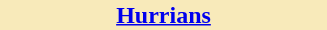<table style="float:right; width:222px; margin:0 0 1em 1em;">
<tr>
<th style="color:#black; background:#f8eaba; font-size:100%; text-align:center;"><a href='#'>Hurrians</a></th>
</tr>
<tr>
<td><br></td>
</tr>
</table>
